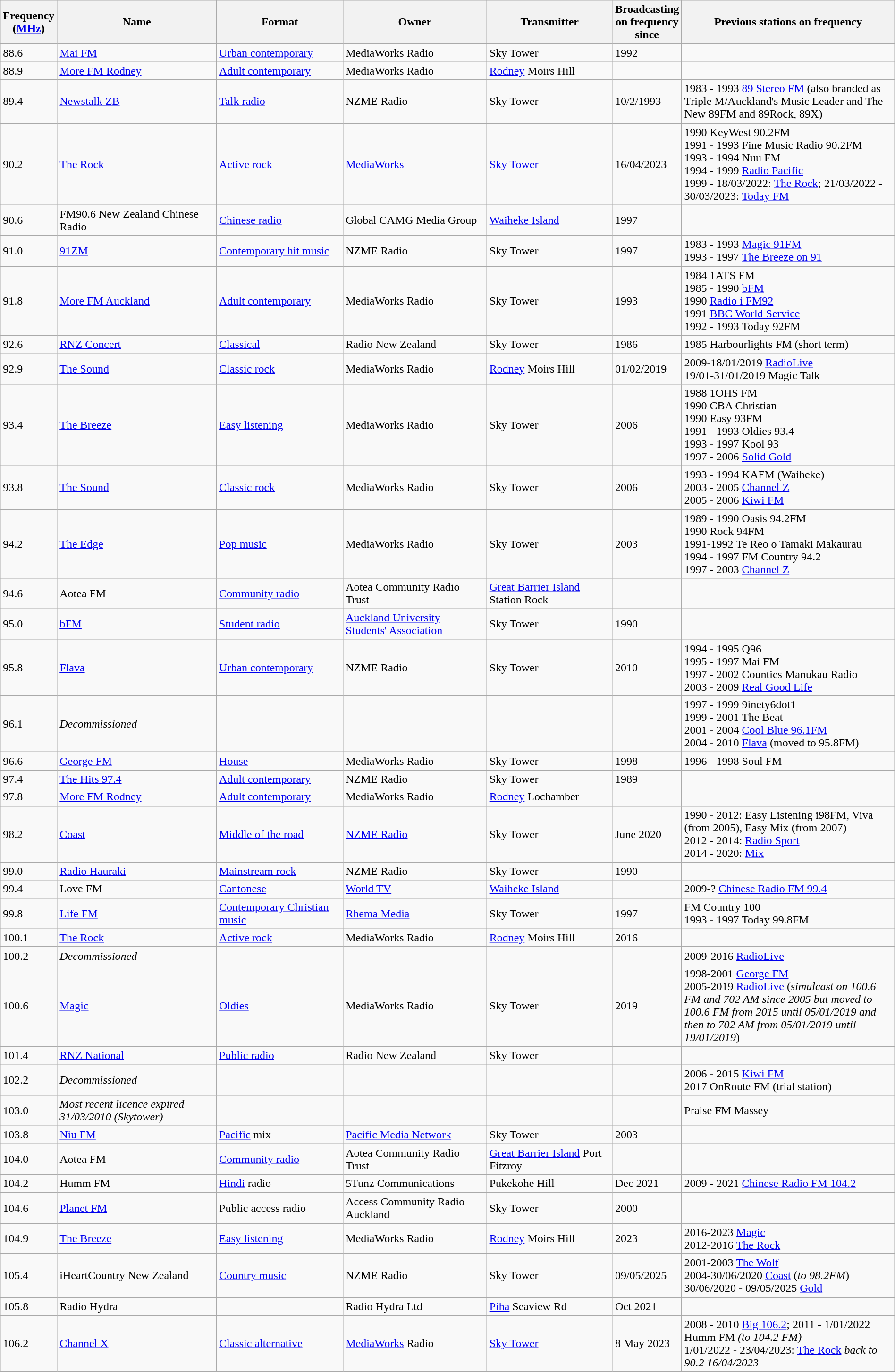<table class="wikitable sortable" width="100%">
<tr>
<th scope="col" style="width: 4%" data-sort-type="number">Frequency<br>(<a href='#'>MHz</a>)</th>
<th scope="col" style="width: 19%">Name</th>
<th scope="col" style="width: 15%">Format</th>
<th scope="col" style="width: 17%">Owner</th>
<th scope="col" style="width: 15%">Transmitter<br></th>
<th scope="col" style="width: 4%">Broadcasting on frequency since</th>
<th scope="col" style="width: 26%"class="unsortable">Previous stations on frequency</th>
</tr>
<tr>
<td>88.6</td>
<td><a href='#'>Mai FM</a></td>
<td><a href='#'>Urban contemporary</a></td>
<td>MediaWorks Radio</td>
<td>Sky Tower</td>
<td>1992</td>
<td></td>
</tr>
<tr>
<td>88.9</td>
<td><a href='#'>More FM Rodney</a></td>
<td><a href='#'>Adult contemporary</a></td>
<td>MediaWorks Radio</td>
<td><a href='#'>Rodney</a> Moirs Hill</td>
<td></td>
<td></td>
</tr>
<tr>
<td>89.4</td>
<td><a href='#'>Newstalk ZB</a></td>
<td><a href='#'>Talk radio</a></td>
<td>NZME Radio</td>
<td>Sky Tower</td>
<td>10/2/1993</td>
<td>1983 - 1993 <a href='#'>89 Stereo FM</a> (also branded as Triple M/Auckland's Music Leader and The New 89FM and 89Rock, 89X)</td>
</tr>
<tr>
<td>90.2</td>
<td><a href='#'>The Rock</a></td>
<td><a href='#'>Active rock</a></td>
<td><a href='#'>MediaWorks</a></td>
<td><a href='#'>Sky Tower</a></td>
<td>16/04/2023</td>
<td>1990 KeyWest 90.2FM<br>1991 - 1993 Fine Music Radio 90.2FM <br> 1993 - 1994 Nuu FM <br> 1994 - 1999 <a href='#'>Radio Pacific</a> <br> 1999 - 18/03/2022: <a href='#'>The Rock</a>; 21/03/2022 - 30/03/2023: <a href='#'>Today FM</a></td>
</tr>
<tr>
<td>90.6</td>
<td>FM90.6 New Zealand Chinese Radio</td>
<td><a href='#'>Chinese radio</a></td>
<td>Global CAMG Media Group</td>
<td><a href='#'>Waiheke Island</a></td>
<td>1997</td>
<td></td>
</tr>
<tr>
<td>91.0</td>
<td><a href='#'>91ZM</a></td>
<td><a href='#'>Contemporary hit music</a></td>
<td>NZME Radio</td>
<td>Sky Tower</td>
<td>1997</td>
<td>1983 - 1993 <a href='#'>Magic 91FM</a><br>1993 - 1997 <a href='#'>The Breeze on 91</a></td>
</tr>
<tr>
<td>91.8</td>
<td><a href='#'>More FM Auckland</a></td>
<td><a href='#'>Adult contemporary</a></td>
<td>MediaWorks Radio</td>
<td>Sky Tower</td>
<td>1993</td>
<td>1984 1ATS FM <br> 1985 - 1990 <a href='#'>bFM</a> <br> 1990 <a href='#'>Radio i FM92</a> <br> 1991 <a href='#'>BBC World Service</a> <br> 1992 - 1993 Today 92FM</td>
</tr>
<tr>
<td>92.6</td>
<td><a href='#'>RNZ Concert</a></td>
<td><a href='#'>Classical</a></td>
<td>Radio New Zealand</td>
<td>Sky Tower</td>
<td>1986</td>
<td>1985 Harbourlights FM (short term)</td>
</tr>
<tr>
<td>92.9</td>
<td><a href='#'>The Sound</a></td>
<td><a href='#'>Classic rock</a></td>
<td>MediaWorks Radio</td>
<td><a href='#'>Rodney</a> Moirs Hill</td>
<td>01/02/2019</td>
<td>2009-18/01/2019 <a href='#'>RadioLive</a> <br> 19/01-31/01/2019 Magic Talk</td>
</tr>
<tr>
<td>93.4</td>
<td><a href='#'>The Breeze</a></td>
<td><a href='#'>Easy listening</a></td>
<td>MediaWorks Radio</td>
<td>Sky Tower</td>
<td>2006</td>
<td>1988 1OHS FM <br>1990 CBA Christian <br>1990 Easy 93FM <br> 1991 - 1993 Oldies 93.4<br>1993 - 1997 Kool 93<br>1997 - 2006 <a href='#'>Solid Gold</a></td>
</tr>
<tr>
<td>93.8</td>
<td><a href='#'>The Sound</a></td>
<td><a href='#'>Classic rock</a></td>
<td>MediaWorks Radio</td>
<td>Sky Tower</td>
<td>2006</td>
<td>1993 - 1994 KAFM (Waiheke) <br>  2003 - 2005 <a href='#'>Channel Z</a><br> 2005 - 2006 <a href='#'>Kiwi FM</a> <br></td>
</tr>
<tr>
<td>94.2</td>
<td><a href='#'>The Edge</a></td>
<td><a href='#'>Pop music</a></td>
<td>MediaWorks Radio</td>
<td>Sky Tower</td>
<td>2003</td>
<td>1989 - 1990 Oasis 94.2FM<br>1990 Rock 94FM <br>1991-1992 Te Reo o Tamaki Makaurau <br>1994 - 1997 FM Country 94.2<br>1997 - 2003 <a href='#'>Channel Z</a></td>
</tr>
<tr>
<td>94.6</td>
<td>Aotea FM</td>
<td><a href='#'>Community radio</a></td>
<td>Aotea Community Radio Trust</td>
<td><a href='#'>Great Barrier Island</a> Station Rock</td>
<td></td>
<td></td>
</tr>
<tr>
<td>95.0</td>
<td><a href='#'>bFM</a></td>
<td><a href='#'>Student radio</a></td>
<td><a href='#'>Auckland University Students' Association</a></td>
<td>Sky Tower</td>
<td>1990</td>
<td></td>
</tr>
<tr>
<td>95.8</td>
<td><a href='#'>Flava</a></td>
<td><a href='#'>Urban contemporary</a></td>
<td>NZME Radio</td>
<td>Sky Tower</td>
<td>2010</td>
<td>1994 - 1995 Q96 <br> 1995 - 1997 Mai FM<br> 1997 - 2002 Counties Manukau Radio<br> 2003 - 2009 <a href='#'>Real Good Life</a></td>
</tr>
<tr>
<td>96.1</td>
<td><em>Decommissioned</em></td>
<td></td>
<td></td>
<td></td>
<td></td>
<td>1997 - 1999 9inety6dot1<br> 1999 - 2001 The Beat <br> 2001 - 2004 <a href='#'>Cool Blue 96.1FM</a> <br> 2004 - 2010 <a href='#'>Flava</a> (moved to 95.8FM)</td>
</tr>
<tr>
<td>96.6</td>
<td><a href='#'>George FM</a></td>
<td><a href='#'>House</a></td>
<td>MediaWorks Radio</td>
<td>Sky Tower</td>
<td>1998</td>
<td>1996 - 1998 Soul FM</td>
</tr>
<tr>
<td>97.4</td>
<td><a href='#'>The Hits 97.4</a></td>
<td><a href='#'>Adult contemporary</a></td>
<td>NZME Radio</td>
<td>Sky Tower</td>
<td>1989</td>
<td></td>
</tr>
<tr>
<td>97.8</td>
<td><a href='#'>More FM Rodney</a></td>
<td><a href='#'>Adult contemporary</a></td>
<td>MediaWorks Radio</td>
<td><a href='#'>Rodney</a> Lochamber</td>
<td></td>
<td></td>
</tr>
<tr>
<td>98.2</td>
<td><a href='#'>Coast</a></td>
<td><a href='#'>Middle of the road</a></td>
<td><a href='#'>NZME Radio</a></td>
<td>Sky Tower</td>
<td>June 2020</td>
<td>1990 - 2012: Easy Listening i98FM, Viva (from 2005), Easy Mix (from 2007) <br> 2012 - 2014: <a href='#'>Radio Sport</a> <br> 2014 - 2020: <a href='#'>Mix</a></td>
</tr>
<tr>
<td>99.0</td>
<td><a href='#'>Radio Hauraki</a></td>
<td><a href='#'>Mainstream rock</a></td>
<td>NZME Radio</td>
<td>Sky Tower</td>
<td>1990</td>
<td></td>
</tr>
<tr>
<td>99.4</td>
<td>Love FM</td>
<td><a href='#'>Cantonese</a></td>
<td><a href='#'>World TV</a></td>
<td><a href='#'>Waiheke Island</a></td>
<td></td>
<td>2009-? <a href='#'>Chinese Radio FM 99.4</a></td>
</tr>
<tr>
<td>99.8</td>
<td><a href='#'>Life FM</a></td>
<td><a href='#'>Contemporary Christian music</a></td>
<td><a href='#'>Rhema Media</a></td>
<td>Sky Tower</td>
<td>1997</td>
<td 1990 Radio Manukau >FM Country 100 <br> 1993 - 1997 Today 99.8FM</td>
</tr>
<tr>
<td>100.1</td>
<td><a href='#'>The Rock</a></td>
<td><a href='#'>Active rock</a></td>
<td>MediaWorks Radio</td>
<td><a href='#'>Rodney</a> Moirs Hill</td>
<td>2016</td>
<td></td>
</tr>
<tr>
<td>100.2</td>
<td><em>Decommissioned</em></td>
<td></td>
<td></td>
<td></td>
<td></td>
<td>2009-2016 <a href='#'>RadioLive</a></td>
</tr>
<tr>
<td>100.6</td>
<td><a href='#'>Magic</a></td>
<td><a href='#'>Oldies</a></td>
<td>MediaWorks Radio</td>
<td>Sky Tower</td>
<td>2019</td>
<td>1998-2001 <a href='#'>George FM</a> <br> 2005-2019 <a href='#'>RadioLive</a> (<em>simulcast on 100.6 FM and 702 AM since 2005 but moved to 100.6 FM from 2015 until 05/01/2019 and then to 702 AM from 05/01/2019 until 19/01/2019</em>)</td>
</tr>
<tr>
<td>101.4</td>
<td><a href='#'>RNZ National</a></td>
<td><a href='#'>Public radio</a></td>
<td>Radio New Zealand</td>
<td>Sky Tower</td>
<td></td>
<td></td>
</tr>
<tr>
<td>102.2</td>
<td><em>Decommissioned</em></td>
<td></td>
<td></td>
<td></td>
<td></td>
<td>2006 - 2015 <a href='#'>Kiwi FM</a> <br> 2017 OnRoute FM (trial station)</td>
</tr>
<tr>
<td>103.0</td>
<td><em>Most recent licence expired 31/03/2010 (Skytower)</em></td>
<td></td>
<td></td>
<td></td>
<td></td>
<td>Praise FM Massey</td>
</tr>
<tr>
<td>103.8</td>
<td><a href='#'>Niu FM</a></td>
<td><a href='#'>Pacific</a> mix</td>
<td><a href='#'>Pacific Media Network</a></td>
<td>Sky Tower</td>
<td>2003</td>
<td></td>
</tr>
<tr>
<td>104.0</td>
<td>Aotea FM</td>
<td><a href='#'>Community radio</a></td>
<td>Aotea Community Radio Trust</td>
<td><a href='#'>Great Barrier Island</a> Port Fitzroy</td>
<td></td>
<td></td>
</tr>
<tr>
<td>104.2</td>
<td>Humm FM</td>
<td><a href='#'>Hindi</a> radio</td>
<td>5Tunz Communications</td>
<td>Pukekohe Hill</td>
<td>Dec 2021</td>
<td>2009 - 2021 <a href='#'>Chinese Radio FM 104.2</a></td>
</tr>
<tr>
<td>104.6</td>
<td><a href='#'>Planet FM</a></td>
<td>Public access radio</td>
<td>Access Community Radio Auckland</td>
<td>Sky Tower</td>
<td>2000</td>
<td></td>
</tr>
<tr>
<td>104.9</td>
<td><a href='#'>The Breeze</a></td>
<td><a href='#'>Easy listening</a></td>
<td>MediaWorks Radio</td>
<td><a href='#'>Rodney</a> Moirs Hill</td>
<td>2023</td>
<td>2016-2023 <a href='#'>Magic</a> <br> 2012-2016 <a href='#'>The Rock</a></td>
</tr>
<tr>
<td>105.4</td>
<td>iHeartCountry New Zealand</td>
<td><a href='#'>Country music</a></td>
<td>NZME Radio</td>
<td>Sky Tower</td>
<td>09/05/2025</td>
<td>2001-2003 <a href='#'>The Wolf</a> <br>  2004-30/06/2020 <a href='#'>Coast</a> (<em>to 98.2FM</em>) <br> 30/06/2020 - 09/05/2025 <a href='#'>Gold</a></td>
</tr>
<tr>
<td>105.8</td>
<td>Radio Hydra</td>
<td></td>
<td>Radio Hydra Ltd</td>
<td><a href='#'>Piha</a> Seaview Rd</td>
<td>Oct 2021</td>
<td></td>
</tr>
<tr>
<td>106.2</td>
<td><a href='#'>Channel X</a></td>
<td><a href='#'>Classic alternative</a></td>
<td><a href='#'>MediaWorks</a> Radio</td>
<td><a href='#'>Sky Tower</a></td>
<td>8 May 2023</td>
<td>2008 - 2010 <a href='#'>Big 106.2</a>; 2011 - 1/01/2022 Humm FM <em>(to 104.2 FM)</em> <br> 1/01/2022 - 23/04/2023: <a href='#'>The Rock</a> <em>back to 90.2 16/04/2023</em></td>
</tr>
</table>
